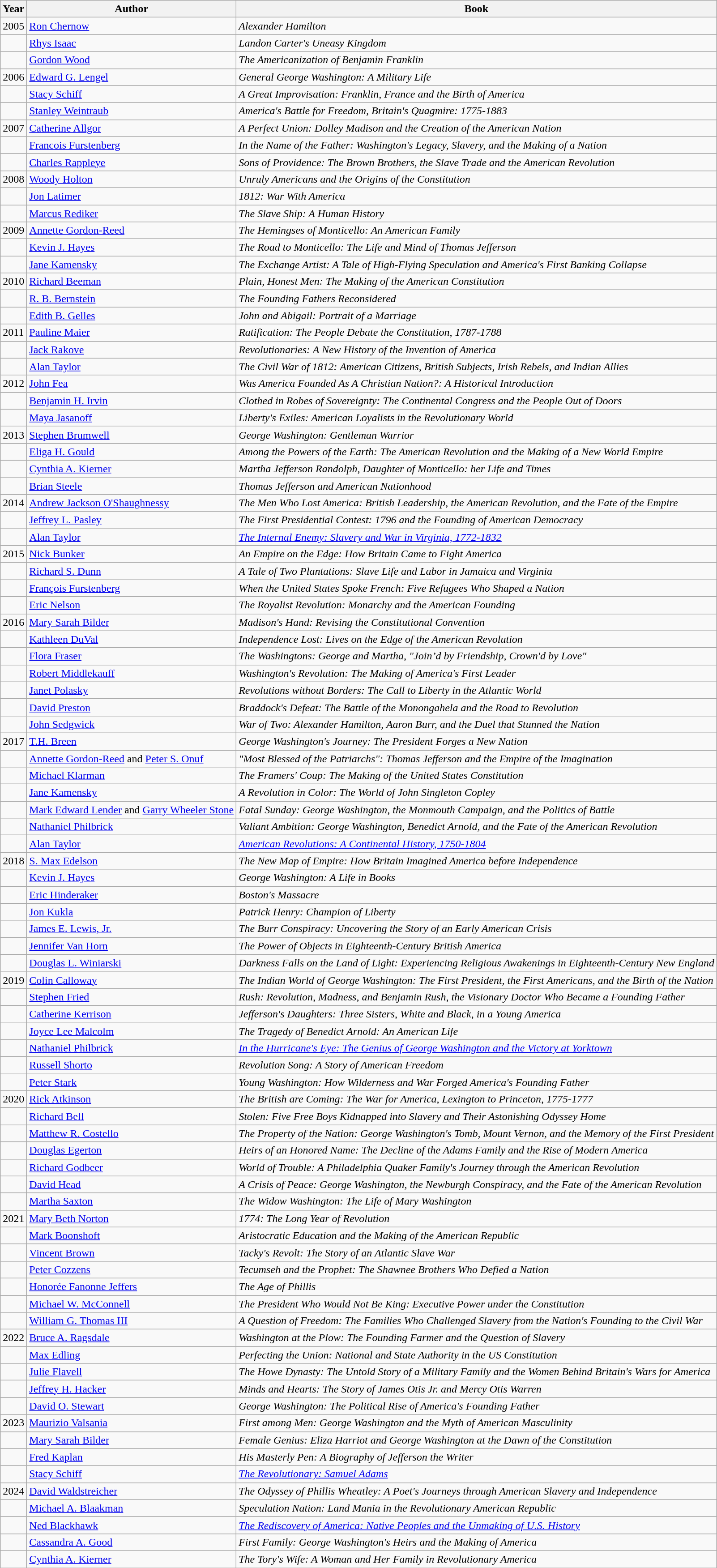<table class="wikitable">
<tr>
<th>Year</th>
<th>Author</th>
<th>Book</th>
</tr>
<tr>
<td>2005</td>
<td><a href='#'>Ron Chernow</a></td>
<td> <em>Alexander Hamilton</em></td>
</tr>
<tr>
<td></td>
<td><a href='#'>Rhys Isaac</a></td>
<td><em>Landon Carter's Uneasy Kingdom</em></td>
</tr>
<tr>
<td></td>
<td><a href='#'>Gordon Wood</a></td>
<td><em>The Americanization of Benjamin Franklin</em></td>
</tr>
<tr>
<td>2006</td>
<td><a href='#'>Edward G. Lengel</a></td>
<td><em>General George Washington: A Military Life</em></td>
</tr>
<tr>
<td></td>
<td><a href='#'>Stacy Schiff</a></td>
<td> <em>A Great Improvisation: Franklin, France and the Birth of America</em></td>
</tr>
<tr>
<td></td>
<td><a href='#'>Stanley Weintraub</a></td>
<td><em>America's Battle for Freedom, Britain's Quagmire: 1775-1883</em></td>
</tr>
<tr>
<td>2007</td>
<td><a href='#'>Catherine Allgor</a></td>
<td><em>A Perfect Union: Dolley Madison and the Creation of the American Nation</em></td>
</tr>
<tr>
<td></td>
<td><a href='#'>Francois Furstenberg</a></td>
<td><em>In the Name of the Father: Washington's Legacy, Slavery, and the Making of a Nation</em></td>
</tr>
<tr>
<td></td>
<td><a href='#'>Charles Rappleye</a></td>
<td> <em>Sons of Providence: The Brown Brothers, the Slave Trade and the American Revolution</em></td>
</tr>
<tr>
<td>2008</td>
<td><a href='#'>Woody Holton</a></td>
<td><em>Unruly Americans and the Origins of the Constitution</em></td>
</tr>
<tr>
<td></td>
<td><a href='#'>Jon Latimer</a></td>
<td><em>1812: War With America</em></td>
</tr>
<tr>
<td></td>
<td><a href='#'>Marcus Rediker</a></td>
<td> <em>The Slave Ship: A Human History</em></td>
</tr>
<tr>
<td>2009</td>
<td><a href='#'>Annette Gordon-Reed</a></td>
<td> <em>The Hemingses of Monticello: An American Family</em></td>
</tr>
<tr>
<td></td>
<td><a href='#'>Kevin J. Hayes</a></td>
<td><em>The Road to Monticello: The Life and Mind of Thomas Jefferson</em></td>
</tr>
<tr>
<td></td>
<td><a href='#'>Jane Kamensky</a></td>
<td><em>The Exchange Artist: A Tale of High-Flying Speculation and America's First Banking Collapse</em></td>
</tr>
<tr>
<td>2010</td>
<td><a href='#'>Richard Beeman</a></td>
<td> <em>Plain, Honest Men: The Making of the American Constitution</em></td>
</tr>
<tr>
<td></td>
<td><a href='#'>R. B. Bernstein</a></td>
<td><em>The Founding Fathers Reconsidered</em></td>
</tr>
<tr>
<td></td>
<td><a href='#'>Edith B. Gelles</a></td>
<td><em>John and Abigail: Portrait of a Marriage</em></td>
</tr>
<tr>
<td>2011</td>
<td><a href='#'>Pauline Maier</a></td>
<td> <em>Ratification: The People Debate the Constitution, 1787-1788</em></td>
</tr>
<tr>
<td></td>
<td><a href='#'>Jack Rakove</a></td>
<td><em>Revolutionaries: A New History of the Invention of America</em></td>
</tr>
<tr>
<td></td>
<td><a href='#'>Alan Taylor</a></td>
<td><em>The Civil War of 1812: American Citizens, British Subjects, Irish Rebels, and Indian Allies</em></td>
</tr>
<tr>
<td>2012</td>
<td><a href='#'>John Fea</a></td>
<td><em>Was America Founded As A Christian Nation?: A Historical Introduction</em></td>
</tr>
<tr>
<td></td>
<td><a href='#'>Benjamin H. Irvin</a></td>
<td><em>Clothed in Robes of Sovereignty: The Continental Congress and the People Out of Doors</em></td>
</tr>
<tr>
<td></td>
<td><a href='#'>Maya Jasanoff</a></td>
<td> <em>Liberty's Exiles: American Loyalists in the Revolutionary World</em></td>
</tr>
<tr>
<td>2013</td>
<td><a href='#'>Stephen Brumwell</a></td>
<td> <em>George Washington: Gentleman Warrior</em></td>
</tr>
<tr>
<td></td>
<td><a href='#'>Eliga H. Gould</a></td>
<td><em>Among the Powers of the Earth: The American Revolution and the Making of a New World Empire</em></td>
</tr>
<tr>
<td></td>
<td><a href='#'>Cynthia A. Kierner</a></td>
<td><em>Martha Jefferson Randolph, Daughter of Monticello: her Life and Times</em></td>
</tr>
<tr>
<td></td>
<td><a href='#'>Brian Steele</a></td>
<td><em>Thomas Jefferson and American Nationhood</em></td>
</tr>
<tr>
<td>2014</td>
<td><a href='#'>Andrew Jackson O'Shaughnessy</a></td>
<td> <em>The Men Who Lost America: British Leadership, the American Revolution, and the Fate of the Empire</em></td>
</tr>
<tr>
<td></td>
<td><a href='#'>Jeffrey L. Pasley</a></td>
<td><em>The First Presidential Contest: 1796 and the Founding of American Democracy</em></td>
</tr>
<tr>
<td></td>
<td><a href='#'>Alan Taylor</a></td>
<td><em><a href='#'>The Internal Enemy: Slavery and War in Virginia, 1772-1832</a></em></td>
</tr>
<tr>
<td>2015</td>
<td><a href='#'>Nick Bunker</a></td>
<td> <em>An Empire on the Edge: How Britain Came to Fight America</em></td>
</tr>
<tr>
<td></td>
<td><a href='#'>Richard S. Dunn</a></td>
<td><em>A Tale of Two Plantations: Slave Life and Labor in Jamaica and Virginia</em></td>
</tr>
<tr>
<td></td>
<td><a href='#'>François Furstenberg</a></td>
<td><em>When the United States Spoke French: Five Refugees Who Shaped a Nation</em></td>
</tr>
<tr>
<td></td>
<td><a href='#'>Eric Nelson</a></td>
<td><em>The Royalist Revolution: Monarchy and the American Founding</em></td>
</tr>
<tr>
<td>2016</td>
<td><a href='#'>Mary Sarah Bilder</a></td>
<td><em>Madison's Hand: Revising the Constitutional Convention</em></td>
</tr>
<tr>
<td></td>
<td><a href='#'>Kathleen DuVal</a></td>
<td><em>Independence Lost: Lives on the Edge of the American Revolution</em></td>
</tr>
<tr>
<td></td>
<td><a href='#'>Flora Fraser</a></td>
<td> <em>The Washingtons: George and Martha, "Join’d by Friendship, Crown'd by Love"</em></td>
</tr>
<tr>
<td></td>
<td><a href='#'>Robert Middlekauff</a></td>
<td><em>Washington's Revolution: The Making of America's First Leader</em></td>
</tr>
<tr>
<td></td>
<td><a href='#'>Janet Polasky</a></td>
<td><em>Revolutions without Borders: The Call to Liberty in the Atlantic World</em></td>
</tr>
<tr>
<td></td>
<td><a href='#'>David Preston</a></td>
<td><em>Braddock's Defeat: The Battle of the Monongahela and the Road to Revolution</em></td>
</tr>
<tr>
<td></td>
<td><a href='#'>John Sedgwick</a></td>
<td><em>War of Two: Alexander Hamilton, Aaron Burr, and the Duel that Stunned the Nation</em></td>
</tr>
<tr>
<td>2017</td>
<td><a href='#'>T.H. Breen</a></td>
<td><em>George Washington's Journey: The President Forges a New Nation</em></td>
</tr>
<tr>
<td></td>
<td><a href='#'>Annette Gordon-Reed</a> and <a href='#'>Peter S. Onuf</a></td>
<td><em>"Most Blessed of the Patriarchs": Thomas Jefferson and the Empire of the Imagination</em></td>
</tr>
<tr>
<td></td>
<td><a href='#'>Michael Klarman</a></td>
<td><em>The Framers' Coup: The Making of the United States Constitution</em></td>
</tr>
<tr>
<td></td>
<td><a href='#'>Jane Kamensky</a></td>
<td><em>A Revolution in Color: The World of John Singleton Copley</em></td>
</tr>
<tr>
<td></td>
<td><a href='#'>Mark Edward Lender</a> and <a href='#'>Garry Wheeler Stone</a></td>
<td><em>Fatal Sunday: George Washington, the Monmouth Campaign, and the Politics of Battle</em></td>
</tr>
<tr>
<td></td>
<td><a href='#'>Nathaniel Philbrick</a></td>
<td> <em>Valiant Ambition: George Washington, Benedict Arnold, and the Fate of the American Revolution</em></td>
</tr>
<tr>
<td></td>
<td><a href='#'>Alan Taylor</a></td>
<td><em><a href='#'>American Revolutions: A Continental History, 1750-1804</a></em></td>
</tr>
<tr>
<td>2018</td>
<td><a href='#'>S. Max Edelson</a></td>
<td><em>The New Map of Empire: How Britain Imagined America before Independence</em></td>
</tr>
<tr>
<td></td>
<td><a href='#'>Kevin J. Hayes</a></td>
<td> <em>George Washington: A Life in Books</em></td>
</tr>
<tr>
<td></td>
<td><a href='#'>Eric Hinderaker</a></td>
<td><em>Boston's Massacre</em></td>
</tr>
<tr>
<td></td>
<td><a href='#'>Jon Kukla</a></td>
<td><em>Patrick Henry: Champion of Liberty</em></td>
</tr>
<tr>
<td></td>
<td><a href='#'>James E. Lewis, Jr.</a></td>
<td><em>The Burr Conspiracy: Uncovering the Story of an Early American Crisis</em></td>
</tr>
<tr>
<td></td>
<td><a href='#'>Jennifer Van Horn</a></td>
<td><em>The Power of Objects in Eighteenth-Century British America</em></td>
</tr>
<tr>
<td></td>
<td><a href='#'>Douglas L. Winiarski</a></td>
<td><em>Darkness Falls on the Land of Light: Experiencing Religious Awakenings in Eighteenth-Century New England</em></td>
</tr>
<tr>
<td>2019</td>
<td><a href='#'>Colin Calloway</a></td>
<td> <em>The Indian World of George Washington: The First President, the First Americans, and the Birth of the Nation</em></td>
</tr>
<tr>
<td></td>
<td><a href='#'>Stephen Fried</a></td>
<td><em>Rush: Revolution, Madness, and Benjamin Rush, the Visionary Doctor Who Became a Founding Father</em></td>
</tr>
<tr>
<td></td>
<td><a href='#'>Catherine Kerrison</a></td>
<td><em>Jefferson's Daughters: Three Sisters, White and Black, in a Young America</em></td>
</tr>
<tr>
<td></td>
<td><a href='#'>Joyce Lee Malcolm</a></td>
<td><em>The Tragedy of Benedict Arnold: An American Life</em></td>
</tr>
<tr>
<td></td>
<td><a href='#'>Nathaniel Philbrick</a></td>
<td><em><a href='#'>In the Hurricane's Eye: The Genius of George Washington and the Victory at Yorktown</a></em></td>
</tr>
<tr>
<td></td>
<td><a href='#'>Russell Shorto</a></td>
<td><em>Revolution Song: A Story of American Freedom</em></td>
</tr>
<tr>
<td></td>
<td><a href='#'>Peter Stark</a></td>
<td><em>Young Washington: How Wilderness and War Forged America's Founding Father</em></td>
</tr>
<tr>
<td>2020</td>
<td><a href='#'>Rick Atkinson</a></td>
<td> <em>The British are Coming: The War for America, Lexington to Princeton, 1775-1777</em></td>
</tr>
<tr>
<td></td>
<td><a href='#'>Richard Bell</a></td>
<td><em>Stolen: Five Free Boys Kidnapped into Slavery and Their Astonishing Odyssey Home</em></td>
</tr>
<tr>
<td></td>
<td><a href='#'>Matthew R. Costello</a></td>
<td><em>The Property of the Nation: George Washington's Tomb, Mount Vernon, and the Memory of the First President</em></td>
</tr>
<tr>
<td></td>
<td><a href='#'>Douglas Egerton</a></td>
<td><em>Heirs of an Honored Name: The Decline of the Adams Family and the Rise of Modern America</em></td>
</tr>
<tr>
<td></td>
<td><a href='#'>Richard Godbeer</a></td>
<td><em>World of Trouble: A Philadelphia Quaker Family's Journey through the American Revolution</em></td>
</tr>
<tr>
<td></td>
<td><a href='#'>David Head</a></td>
<td><em>A Crisis of Peace: George Washington, the Newburgh Conspiracy, and the Fate of the American Revolution</em></td>
</tr>
<tr>
<td></td>
<td><a href='#'>Martha Saxton</a></td>
<td><em>The Widow Washington: The Life of Mary Washington</em></td>
</tr>
<tr>
<td>2021</td>
<td><a href='#'>Mary Beth Norton</a></td>
<td> <em>1774: The Long Year of Revolution</em></td>
</tr>
<tr>
<td></td>
<td><a href='#'>Mark Boonshoft</a></td>
<td><em>Aristocratic Education and the Making of the American Republic</em></td>
</tr>
<tr>
<td></td>
<td><a href='#'>Vincent Brown</a></td>
<td><em>Tacky's Revolt: The Story of an Atlantic Slave War</em></td>
</tr>
<tr>
<td></td>
<td><a href='#'>Peter Cozzens</a></td>
<td><em>Tecumseh and the Prophet: The Shawnee Brothers Who Defied a Nation</em></td>
</tr>
<tr>
<td></td>
<td><a href='#'>Honorée Fanonne Jeffers</a></td>
<td><em> The Age of Phillis</em></td>
</tr>
<tr>
<td></td>
<td><a href='#'>Michael W. McConnell</a></td>
<td><em>The President Who Would Not Be King: Executive Power under the Constitution</em></td>
</tr>
<tr>
<td></td>
<td><a href='#'>William G. Thomas III</a></td>
<td><em>A Question of Freedom: The Families Who Challenged Slavery from the Nation's Founding to the Civil War</em></td>
</tr>
<tr>
<td>2022</td>
<td><a href='#'>Bruce A. Ragsdale</a></td>
<td> <em>Washington at the Plow: The Founding Farmer and the Question of Slavery</em></td>
</tr>
<tr>
<td></td>
<td><a href='#'>Max Edling</a></td>
<td><em>Perfecting the Union: National and State Authority in the US Constitution</em></td>
</tr>
<tr>
<td></td>
<td><a href='#'>Julie Flavell</a></td>
<td><em>The Howe Dynasty: The Untold Story of a Military Family and the Women Behind Britain's Wars for America</em></td>
</tr>
<tr>
<td></td>
<td><a href='#'>Jeffrey H. Hacker</a></td>
<td><em>Minds and Hearts: The Story of James Otis Jr. and Mercy Otis Warren</em></td>
</tr>
<tr>
<td></td>
<td><a href='#'>David O. Stewart</a></td>
<td><em>George Washington: The Political Rise of America's Founding Father</em></td>
</tr>
<tr>
<td>2023</td>
<td><a href='#'>Maurizio Valsania</a></td>
<td> <em>First among Men: George Washington and the Myth of American Masculinity </em></td>
</tr>
<tr>
<td></td>
<td><a href='#'>Mary Sarah Bilder</a></td>
<td><em>Female Genius: Eliza Harriot and George Washington at the Dawn of the Constitution</em></td>
</tr>
<tr>
<td></td>
<td><a href='#'>Fred Kaplan</a></td>
<td><em>His Masterly Pen: A Biography of Jefferson the Writer</em></td>
</tr>
<tr>
<td></td>
<td><a href='#'>Stacy Schiff</a></td>
<td><em><a href='#'>The Revolutionary: Samuel Adams</a></em></td>
</tr>
<tr>
<td>2024</td>
<td><a href='#'>David Waldstreicher</a></td>
<td> <em>The Odyssey of Phillis Wheatley: A Poet's Journeys through American Slavery and Independence</em></td>
</tr>
<tr>
<td></td>
<td><a href='#'>Michael A. Blaakman</a></td>
<td><em>Speculation Nation: Land Mania in the Revolutionary American Republic</em></td>
</tr>
<tr>
<td></td>
<td><a href='#'>Ned Blackhawk</a></td>
<td><em><a href='#'>The Rediscovery of America: Native Peoples and the Unmaking of U.S. History</a></em></td>
</tr>
<tr>
<td></td>
<td><a href='#'>Cassandra A. Good</a></td>
<td><em>First Family: George Washington's Heirs and the Making of America</em></td>
</tr>
<tr>
<td></td>
<td><a href='#'>Cynthia A. Kierner</a></td>
<td><em>The Tory's Wife: A Woman and Her Family in Revolutionary America</em></td>
</tr>
<tr>
</tr>
</table>
